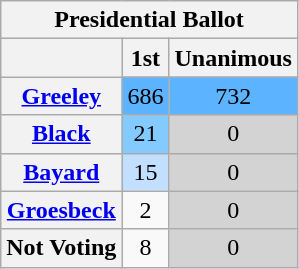<table class="wikitable sortable" style="text-align:center">
<tr>
<th colspan="3"><strong>Presidential Ballot</strong></th>
</tr>
<tr>
<th></th>
<th>1st</th>
<th>Unanimous</th>
</tr>
<tr>
<th><a href='#'>Greeley</a></th>
<td style="background:#5cb3ff">686</td>
<td style="background:#5cb3ff">732</td>
</tr>
<tr>
<th><a href='#'>Black</a></th>
<td style="background:#82caff">21</td>
<td style="background:#d3d3d3">0</td>
</tr>
<tr>
<th><a href='#'>Bayard</a></th>
<td style="background:#c2dfff">15</td>
<td style="background:#d3d3d3">0</td>
</tr>
<tr>
<th><a href='#'>Groesbeck</a></th>
<td>2</td>
<td style="background:#d3d3d3">0</td>
</tr>
<tr>
<th>Not Voting</th>
<td>8</td>
<td style="background:#d3d3d3">0</td>
</tr>
</table>
